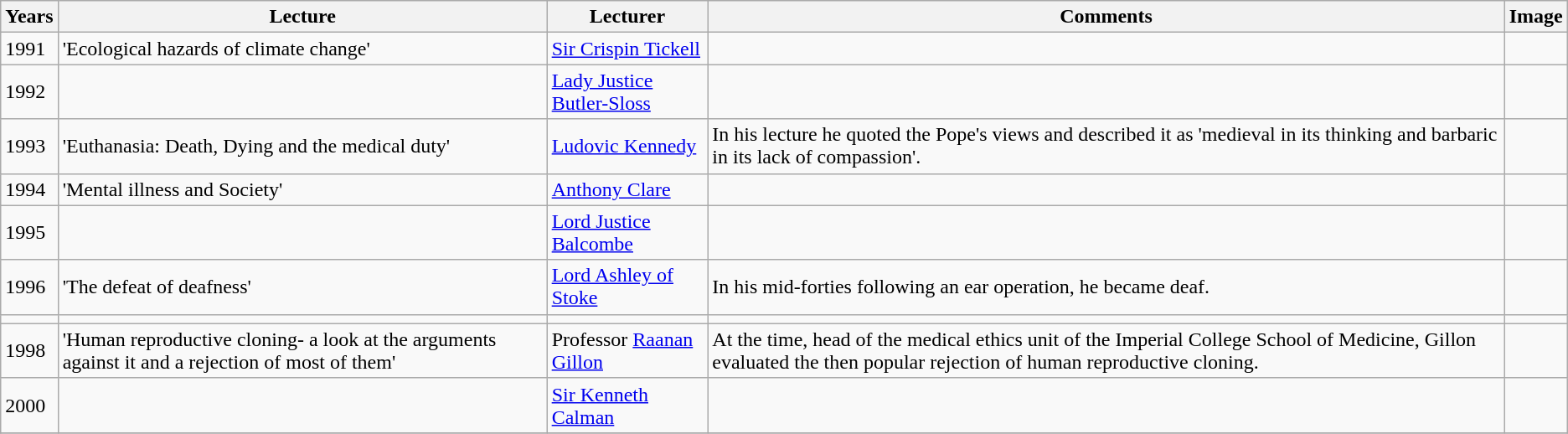<table class="wikitable">
<tr>
<th>Years</th>
<th>Lecture</th>
<th>Lecturer</th>
<th>Comments</th>
<th>Image</th>
</tr>
<tr>
<td>1991</td>
<td>'Ecological hazards of climate change'</td>
<td><a href='#'>Sir Crispin Tickell</a></td>
<td></td>
<td></td>
</tr>
<tr>
<td>1992</td>
<td></td>
<td><a href='#'>Lady Justice Butler-Sloss</a></td>
<td></td>
<td></td>
</tr>
<tr>
<td>1993</td>
<td>'Euthanasia: Death, Dying and the medical duty'</td>
<td><a href='#'>Ludovic Kennedy</a></td>
<td>In his lecture he quoted the Pope's views and described it as 'medieval in its thinking and barbaric in its lack of compassion'.</td>
<td></td>
</tr>
<tr>
<td>1994</td>
<td>'Mental illness and Society'</td>
<td><a href='#'>Anthony Clare</a></td>
<td></td>
<td></td>
</tr>
<tr>
<td>1995</td>
<td></td>
<td><a href='#'>Lord Justice Balcombe</a></td>
<td></td>
<td></td>
</tr>
<tr>
<td>1996</td>
<td>'The defeat of deafness'</td>
<td><a href='#'>Lord Ashley of Stoke</a></td>
<td>In his mid-forties following an ear operation, he became deaf.</td>
<td></td>
</tr>
<tr>
<td></td>
<td></td>
<td></td>
<td></td>
<td></td>
</tr>
<tr>
<td>1998</td>
<td>'Human reproductive cloning- a look at the arguments against it and a rejection of most of them'</td>
<td>Professor <a href='#'>Raanan Gillon</a></td>
<td>At the time, head of the medical ethics unit of the Imperial College School of Medicine, Gillon evaluated the then popular rejection of human reproductive cloning.</td>
<td></td>
</tr>
<tr>
<td>2000</td>
<td></td>
<td><a href='#'>Sir Kenneth Calman</a></td>
<td></td>
<td></td>
</tr>
<tr>
</tr>
</table>
